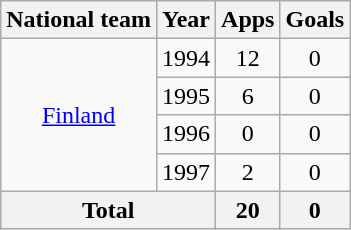<table class="wikitable" style="text-align:center">
<tr>
<th>National team</th>
<th>Year</th>
<th>Apps</th>
<th>Goals</th>
</tr>
<tr>
<td rowspan="4"><a href='#'>Finland</a></td>
<td>1994</td>
<td>12</td>
<td>0</td>
</tr>
<tr>
<td>1995</td>
<td>6</td>
<td>0</td>
</tr>
<tr>
<td>1996</td>
<td>0</td>
<td>0</td>
</tr>
<tr>
<td>1997</td>
<td>2</td>
<td>0</td>
</tr>
<tr>
<th colspan="2">Total</th>
<th>20</th>
<th>0</th>
</tr>
</table>
